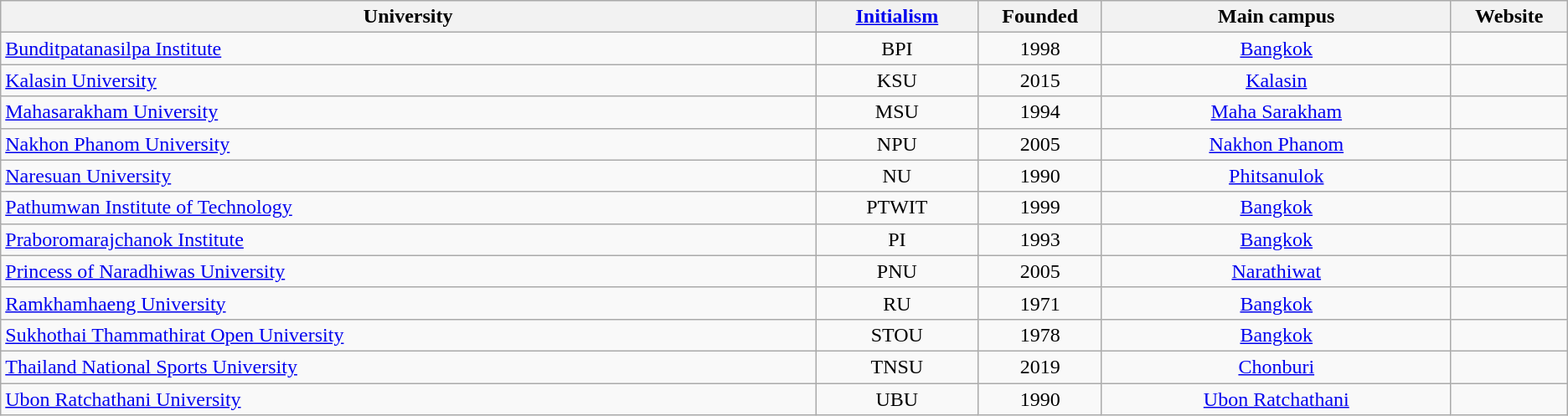<table class="wikitable sortable">
<tr>
<th>University</th>
<th class="unsortable"><a href='#'>Initialism</a></th>
<th>Founded</th>
<th>Main campus</th>
<th class="unsortable">Website</th>
</tr>
<tr>
<td><a href='#'>Bunditpatanasilpa Institute</a></td>
<td style="text-align:center">BPI</td>
<td style="text-align:center">1998</td>
<td style="text-align:center"><a href='#'>Bangkok</a></td>
<td style="text-align:center"></td>
</tr>
<tr>
<td style="width:35%;"><a href='#'>Kalasin University</a></td>
<td style="text-align:center; width:7%;">KSU</td>
<td style="text-align:center; width:5%;">2015</td>
<td style="text-align:center; width:15%;"><a href='#'>Kalasin</a></td>
<td style="text-align:center; width:5%;"></td>
</tr>
<tr>
<td style="width:35%;"><a href='#'>Mahasarakham University</a></td>
<td style="text-align:center; width:7%;">MSU</td>
<td style="text-align:center; width:5%;">1994</td>
<td style="text-align:center; width:15%;"><a href='#'>Maha Sarakham</a></td>
<td style="text-align:center; width:5%;"></td>
</tr>
<tr>
<td style="width:35%;"><a href='#'>Nakhon Phanom University</a></td>
<td style="text-align:center; width:7%;">NPU</td>
<td style="text-align:center; width:5%;">2005</td>
<td style="text-align:center; width:15%;"><a href='#'>Nakhon Phanom</a></td>
<td style="text-align:center; width:5%;"></td>
</tr>
<tr>
<td style="width:35%;"><a href='#'>Naresuan University</a></td>
<td style="text-align:center; width:7%;">NU</td>
<td style="text-align:center; width:5%;">1990</td>
<td style="text-align:center; width:15%;"><a href='#'>Phitsanulok</a></td>
<td style="text-align:center; width:5%;"></td>
</tr>
<tr>
<td style="width:35%;"><a href='#'>Pathumwan Institute of Technology</a></td>
<td style="text-align:center; width:7%;">PTWIT</td>
<td style="text-align:center; width:5%;">1999</td>
<td style="text-align:center; width:15%;"><a href='#'>Bangkok</a></td>
<td style="text-align:center; width:5%;"></td>
</tr>
<tr>
<td style="width:35%;"><a href='#'>Praboromarajchanok Institute</a></td>
<td style="text-align:center; width:7%;">PI</td>
<td style="text-align:center; width:5%;">1993</td>
<td style="text-align:center; width:15%;"><a href='#'>Bangkok</a></td>
<td style="text-align:center; width:5%;"></td>
</tr>
<tr>
<td style="width:35%;"><a href='#'>Princess of Naradhiwas University</a></td>
<td style="text-align:center; width:7%;">PNU</td>
<td style="text-align:center; width:5%;">2005</td>
<td style="text-align:center; width:15%;"><a href='#'>Narathiwat</a></td>
<td style="text-align:center; width:5%;"></td>
</tr>
<tr>
<td style="width:35%;"><a href='#'>Ramkhamhaeng University</a></td>
<td style="text-align:center; width:7%;">RU</td>
<td style="text-align:center; width:5%;">1971</td>
<td style="text-align:center; width:15%;"><a href='#'>Bangkok</a></td>
<td style="text-align:center; width:5%;"></td>
</tr>
<tr>
<td style="width:35%;"><a href='#'>Sukhothai Thammathirat Open University</a></td>
<td style="text-align:center; width:7%;">STOU</td>
<td style="text-align:center; width:5%;">1978</td>
<td style="text-align:center; width:15%;"><a href='#'>Bangkok</a></td>
<td style="text-align:center; width:5%;"></td>
</tr>
<tr>
<td style="width:35%;"><a href='#'>Thailand National Sports University</a></td>
<td style="text-align:center; width:7%;">TNSU</td>
<td style="text-align:center; width:5%;">2019</td>
<td style="text-align:center; width:15%;"><a href='#'>Chonburi</a></td>
<td style="text-align:center; width:5%;"></td>
</tr>
<tr>
<td style="width:35%;"><a href='#'>Ubon Ratchathani University</a></td>
<td style="text-align:center; width:7%;">UBU</td>
<td style="text-align:center; width:5%;">1990</td>
<td style="text-align:center; width:15%;"><a href='#'>Ubon Ratchathani</a></td>
<td style="text-align:center; width:5%;"></td>
</tr>
</table>
